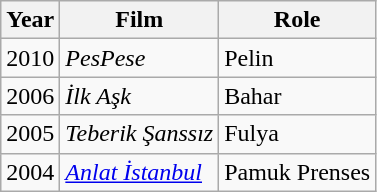<table class="wikitable sortable">
<tr>
<th scope="col">Year</th>
<th scope="col">Film</th>
<th scope="col">Role</th>
</tr>
<tr>
<td>2010</td>
<td><em>PesPese</em></td>
<td>Pelin</td>
</tr>
<tr>
<td>2006</td>
<td><em>İlk Aşk</em></td>
<td>Bahar</td>
</tr>
<tr>
<td>2005</td>
<td><em>Teberik Şanssız</em></td>
<td>Fulya</td>
</tr>
<tr>
<td>2004</td>
<td><em><a href='#'>Anlat İstanbul</a></em></td>
<td>Pamuk Prenses</td>
</tr>
</table>
